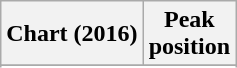<table class="wikitable sortable plainrowheaders">
<tr>
<th>Chart (2016)</th>
<th>Peak<br>position</th>
</tr>
<tr>
</tr>
<tr>
</tr>
</table>
